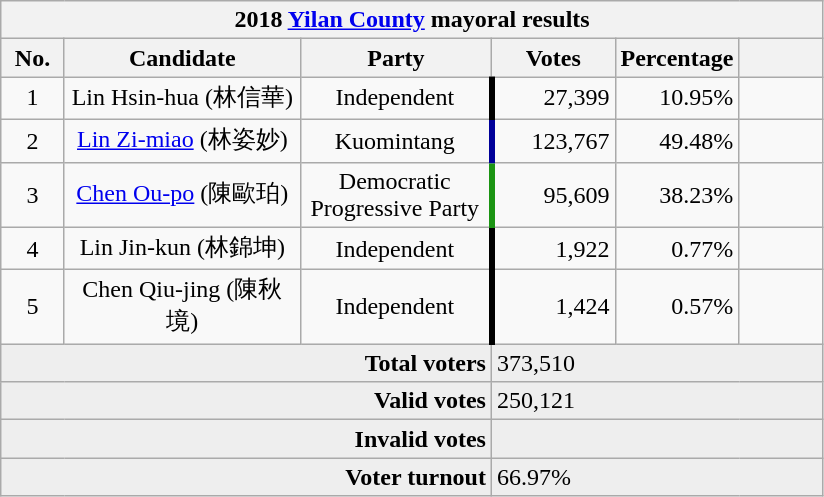<table class="wikitable collapsible" style="text-align:center">
<tr>
<th colspan="6">2018 <a href='#'>Yilan County</a> mayoral results</th>
</tr>
<tr>
<th width=35>No.</th>
<th width=150>Candidate</th>
<th width=120>Party</th>
<th width=75>Votes</th>
<th width=75>Percentage</th>
<th width=49></th>
</tr>
<tr>
<td>1</td>
<td>Lin Hsin-hua (林信華)</td>
<td> Independent</td>
<td style="border-left:4px solid #000000;" align="right">27,399</td>
<td align="right">10.95%</td>
<td align="center"></td>
</tr>
<tr>
<td>2</td>
<td><a href='#'>Lin Zi-miao</a> (林姿妙)</td>
<td> Kuomintang</td>
<td style="border-left:4px solid #000099;" align="right">123,767</td>
<td align="right">49.48%</td>
<td align="center"></td>
</tr>
<tr>
<td>3</td>
<td><a href='#'>Chen Ou-po</a> (陳歐珀)</td>
<td> Democratic Progressive Party</td>
<td style="border-left:4px solid #1B9413;" align="right">95,609</td>
<td align="right">38.23%</td>
<td align="center"></td>
</tr>
<tr>
<td>4</td>
<td>Lin Jin-kun (林錦坤)</td>
<td> Independent</td>
<td style="border-left:4px solid #000000;" align="right">1,922</td>
<td align="right">0.77%</td>
<td align="center"></td>
</tr>
<tr>
<td>5</td>
<td>Chen Qiu-jing (陳秋境)</td>
<td> Independent</td>
<td style="border-left:4px solid #000000;" align="right">1,424</td>
<td align="right">0.57%</td>
<td align="center"></td>
</tr>
<tr bgcolor=EEEEEE>
<td colspan="3" align="right"><strong>Total voters</strong></td>
<td colspan="3" align="left">373,510</td>
</tr>
<tr bgcolor=EEEEEE>
<td colspan="3" align="right"><strong>Valid votes</strong></td>
<td colspan="3" align="left">250,121</td>
</tr>
<tr bgcolor=EEEEEE>
<td colspan="3" align="right"><strong>Invalid votes</strong></td>
<td colspan="3" align="left"></td>
</tr>
<tr bgcolor=EEEEEE>
<td colspan="3" align="right"><strong>Voter turnout</strong></td>
<td colspan="3" align="left">66.97%</td>
</tr>
</table>
